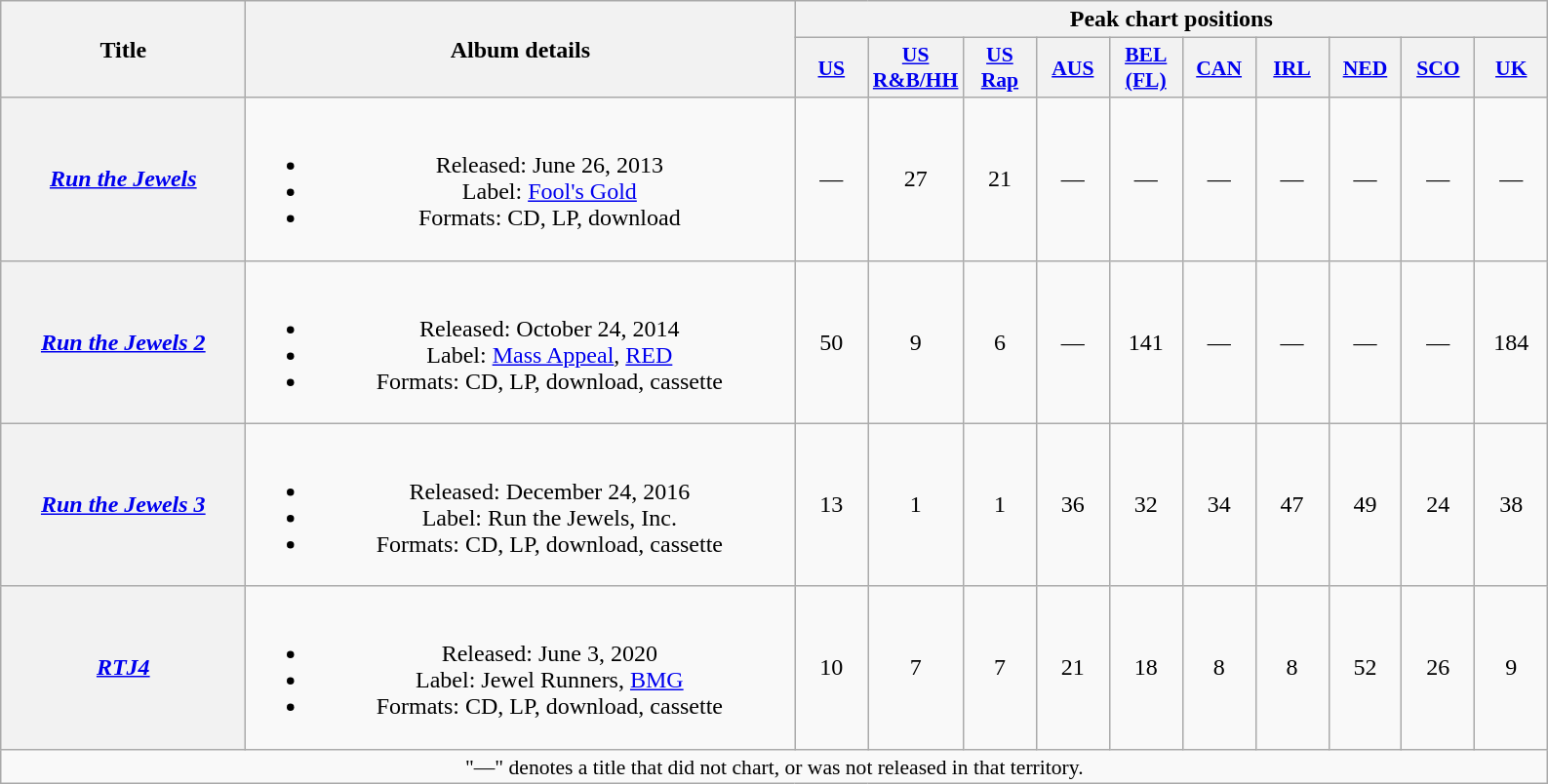<table class="wikitable plainrowheaders" style="text-align:center;">
<tr>
<th scope="col" rowspan="2" style="width:10em;">Title</th>
<th scope="col" rowspan="2" style="width:23em;">Album details</th>
<th scope="col" colspan="10">Peak chart positions</th>
</tr>
<tr>
<th scope="col" style="width:3em;font-size:90%;"><a href='#'>US</a><br></th>
<th scope="col" style="width:3em;font-size:90%;"><a href='#'>US<br>R&B/HH</a><br></th>
<th scope="col" style="width:3em;font-size:90%;"><a href='#'>US<br>Rap</a><br></th>
<th scope="col" style="width:3em;font-size:90%;"><a href='#'>AUS</a><br></th>
<th scope="col" style="width:3em;font-size:90%;"><a href='#'>BEL<br>(FL)</a><br></th>
<th scope="col" style="width:3em;font-size:90%;"><a href='#'>CAN</a><br></th>
<th scope="col" style="width:3em;font-size:90%;"><a href='#'>IRL</a><br></th>
<th scope="col" style="width:3em;font-size:90%;"><a href='#'>NED</a><br></th>
<th scope="col" style="width:3em;font-size:90%;"><a href='#'>SCO</a><br></th>
<th scope="col" style="width:3em;font-size:90%;"><a href='#'>UK</a><br></th>
</tr>
<tr>
<th scope="row"><em><a href='#'>Run the Jewels</a></em></th>
<td><br><ul><li>Released: June 26, 2013</li><li>Label: <a href='#'>Fool's Gold</a></li><li>Formats: CD, LP, download</li></ul></td>
<td>—</td>
<td>27</td>
<td>21</td>
<td>—</td>
<td>—</td>
<td>—</td>
<td>—</td>
<td>—</td>
<td>—</td>
<td>—</td>
</tr>
<tr>
<th scope="row"><em><a href='#'>Run the Jewels 2</a></em></th>
<td><br><ul><li>Released: October 24, 2014</li><li>Label: <a href='#'>Mass Appeal</a>, <a href='#'>RED</a></li><li>Formats: CD, LP, download, cassette</li></ul></td>
<td>50</td>
<td>9</td>
<td>6</td>
<td>—</td>
<td>141</td>
<td>—</td>
<td>—</td>
<td>—</td>
<td>—</td>
<td>184</td>
</tr>
<tr>
<th scope="row"><em><a href='#'>Run the Jewels 3</a></em></th>
<td><br><ul><li>Released: December 24, 2016</li><li>Label: Run the Jewels, Inc.</li><li>Formats: CD, LP, download, cassette</li></ul></td>
<td>13</td>
<td>1</td>
<td>1</td>
<td>36</td>
<td>32</td>
<td>34</td>
<td>47</td>
<td>49</td>
<td>24</td>
<td>38</td>
</tr>
<tr>
<th scope="row"><em><a href='#'>RTJ4</a></em></th>
<td><br><ul><li>Released: June 3, 2020</li><li>Label: Jewel Runners, <a href='#'>BMG</a></li><li>Formats: CD, LP, download, cassette</li></ul></td>
<td>10</td>
<td>7</td>
<td>7</td>
<td>21<br></td>
<td>18</td>
<td>8</td>
<td>8<br></td>
<td>52</td>
<td>26</td>
<td>9</td>
</tr>
<tr>
<td colspan="19" style="font-size:90%">"—" denotes a title that did not chart, or was not released in that territory.</td>
</tr>
</table>
